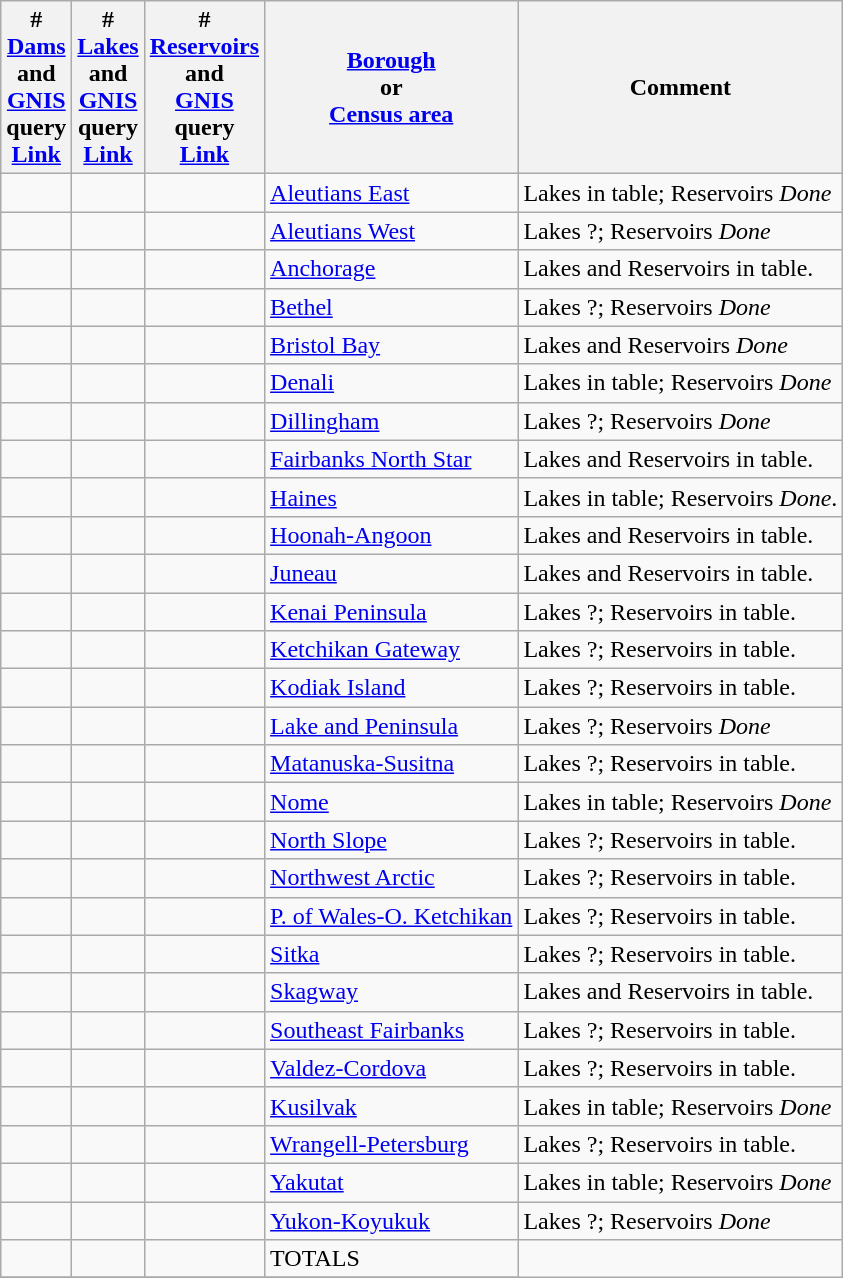<table class="wikitable sortable">
<tr>
<th>#<br><a href='#'>Dams</a><br>and<br><a href='#'>GNIS</a><br>query<br><a href='#'>Link</a><br></th>
<th>#<br><a href='#'>Lakes</a><br>and<br><a href='#'>GNIS</a><br>query<br><a href='#'>Link</a><br></th>
<th>#<br><a href='#'>Reservoirs</a><br>and<br><a href='#'>GNIS</a><br>query<br><a href='#'>Link</a><br></th>
<th><a href='#'>Borough</a><br>or<br><a href='#'>Census area</a><br></th>
<th>Comment<br></th>
</tr>
<tr>
<td></td>
<td></td>
<td></td>
<td><a href='#'>Aleutians East</a></td>
<td>Lakes in table; Reservoirs <em>Done</em></td>
</tr>
<tr>
<td></td>
<td></td>
<td></td>
<td><a href='#'>Aleutians West</a></td>
<td>Lakes ?; Reservoirs <em>Done</em></td>
</tr>
<tr>
<td></td>
<td></td>
<td></td>
<td><a href='#'>Anchorage</a></td>
<td>Lakes and Reservoirs in table.</td>
</tr>
<tr>
<td></td>
<td></td>
<td></td>
<td><a href='#'>Bethel</a></td>
<td>Lakes ?; Reservoirs <em>Done</em></td>
</tr>
<tr>
<td></td>
<td></td>
<td></td>
<td><a href='#'>Bristol Bay</a></td>
<td>Lakes and Reservoirs <em>Done</em></td>
</tr>
<tr>
<td></td>
<td></td>
<td></td>
<td><a href='#'>Denali</a></td>
<td>Lakes in table; Reservoirs <em>Done</em></td>
</tr>
<tr>
<td></td>
<td></td>
<td></td>
<td><a href='#'>Dillingham</a></td>
<td>Lakes ?; Reservoirs <em>Done</em></td>
</tr>
<tr>
<td></td>
<td></td>
<td></td>
<td><a href='#'>Fairbanks North Star</a></td>
<td>Lakes and Reservoirs in table.</td>
</tr>
<tr>
<td></td>
<td></td>
<td></td>
<td><a href='#'>Haines</a></td>
<td>Lakes in table; Reservoirs <em>Done</em>.</td>
</tr>
<tr>
<td></td>
<td></td>
<td></td>
<td><a href='#'>Hoonah-Angoon</a></td>
<td>Lakes and Reservoirs in table.</td>
</tr>
<tr>
<td></td>
<td></td>
<td></td>
<td><a href='#'>Juneau</a></td>
<td>Lakes and Reservoirs in table.</td>
</tr>
<tr>
<td></td>
<td></td>
<td></td>
<td><a href='#'>Kenai Peninsula</a></td>
<td>Lakes ?; Reservoirs in table.</td>
</tr>
<tr>
<td></td>
<td></td>
<td></td>
<td><a href='#'>Ketchikan Gateway</a></td>
<td>Lakes ?; Reservoirs in table.</td>
</tr>
<tr>
<td></td>
<td></td>
<td></td>
<td><a href='#'>Kodiak Island</a></td>
<td>Lakes ?; Reservoirs in table.</td>
</tr>
<tr>
<td></td>
<td></td>
<td></td>
<td><a href='#'>Lake and Peninsula</a></td>
<td>Lakes ?; Reservoirs <em>Done</em></td>
</tr>
<tr>
<td></td>
<td></td>
<td></td>
<td><a href='#'>Matanuska-Susitna</a></td>
<td>Lakes ?; Reservoirs in table.</td>
</tr>
<tr>
<td></td>
<td></td>
<td></td>
<td><a href='#'>Nome</a></td>
<td>Lakes in table; Reservoirs <em>Done</em></td>
</tr>
<tr>
<td></td>
<td></td>
<td></td>
<td><a href='#'>North Slope</a></td>
<td>Lakes ?; Reservoirs in table.</td>
</tr>
<tr>
<td></td>
<td></td>
<td></td>
<td><a href='#'>Northwest Arctic</a></td>
<td>Lakes ?; Reservoirs in table.</td>
</tr>
<tr>
<td></td>
<td></td>
<td></td>
<td><a href='#'>P. of Wales-O. Ketchikan</a></td>
<td>Lakes ?; Reservoirs in table.</td>
</tr>
<tr>
<td></td>
<td></td>
<td></td>
<td><a href='#'>Sitka</a></td>
<td>Lakes ?; Reservoirs in table.</td>
</tr>
<tr>
<td></td>
<td></td>
<td></td>
<td><a href='#'>Skagway</a></td>
<td>Lakes and Reservoirs in table.</td>
</tr>
<tr>
<td></td>
<td></td>
<td></td>
<td><a href='#'>Southeast Fairbanks</a></td>
<td>Lakes ?; Reservoirs in table.</td>
</tr>
<tr>
<td></td>
<td></td>
<td></td>
<td><a href='#'>Valdez-Cordova</a></td>
<td>Lakes ?; Reservoirs in table.</td>
</tr>
<tr>
<td></td>
<td></td>
<td></td>
<td><a href='#'>Kusilvak</a></td>
<td>Lakes in table; Reservoirs <em>Done</em></td>
</tr>
<tr>
<td></td>
<td></td>
<td></td>
<td><a href='#'>Wrangell-Petersburg</a></td>
<td>Lakes ?; Reservoirs in table.</td>
</tr>
<tr>
<td></td>
<td></td>
<td></td>
<td><a href='#'>Yakutat</a></td>
<td>Lakes in table; Reservoirs <em>Done</em></td>
</tr>
<tr>
<td></td>
<td></td>
<td></td>
<td><a href='#'>Yukon-Koyukuk</a></td>
<td>Lakes ?; Reservoirs <em>Done</em></td>
</tr>
<tr>
<td></td>
<td></td>
<td></td>
<td>TOTALS</td>
</tr>
<tr>
</tr>
</table>
